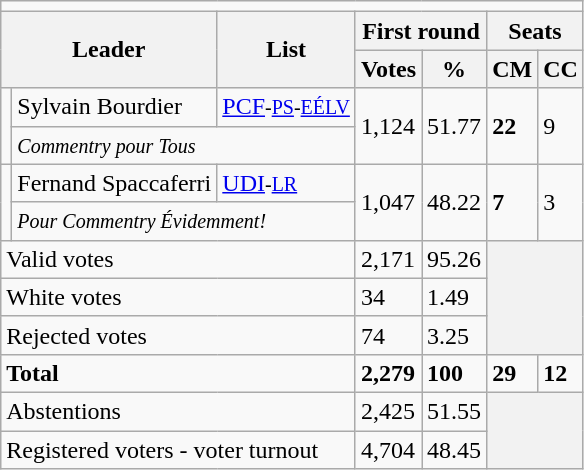<table class="wikitable">
<tr>
<td colspan="7"></td>
</tr>
<tr>
<th colspan="2" rowspan="2">Leader</th>
<th rowspan="2">List</th>
<th colspan="2">First round</th>
<th colspan="2">Seats</th>
</tr>
<tr>
<th>Votes</th>
<th>%</th>
<th>CM</th>
<th>CC</th>
</tr>
<tr>
<td rowspan="2"></td>
<td>Sylvain Bourdier</td>
<td><a href='#'>PCF</a><small>-<a href='#'>PS</a>-<a href='#'>EÉLV</a></small></td>
<td rowspan="2">1,124</td>
<td rowspan="2">51.77</td>
<td rowspan="2"><strong>22</strong></td>
<td rowspan="2">9</td>
</tr>
<tr>
<td colspan="2"><small><em>Commentry pour Tous</em></small></td>
</tr>
<tr>
<td rowspan="2"></td>
<td>Fernand Spaccaferri</td>
<td><a href='#'>UDI</a><small>-<a href='#'>LR</a></small></td>
<td rowspan="2">1,047</td>
<td rowspan="2">48.22</td>
<td rowspan="2"><strong>7</strong></td>
<td rowspan="2">3</td>
</tr>
<tr>
<td colspan="2"><small><em>Pour Commentry Évidemment!</em></small></td>
</tr>
<tr>
<td colspan="3">Valid votes</td>
<td>2,171</td>
<td>95.26</td>
<th colspan="2" rowspan="3"></th>
</tr>
<tr>
<td colspan="3">White votes</td>
<td>34</td>
<td>1.49</td>
</tr>
<tr>
<td colspan="3">Rejected votes</td>
<td>74</td>
<td>3.25</td>
</tr>
<tr>
<td colspan="3"><strong>Total</strong></td>
<td><strong>2,279</strong></td>
<td><strong>100</strong></td>
<td><strong>29</strong></td>
<td><strong>12</strong></td>
</tr>
<tr>
<td colspan="3">Abstentions</td>
<td>2,425</td>
<td>51.55</td>
<th colspan="2" rowspan="2"></th>
</tr>
<tr>
<td colspan="3">Registered voters - voter turnout</td>
<td>4,704</td>
<td>48.45</td>
</tr>
</table>
